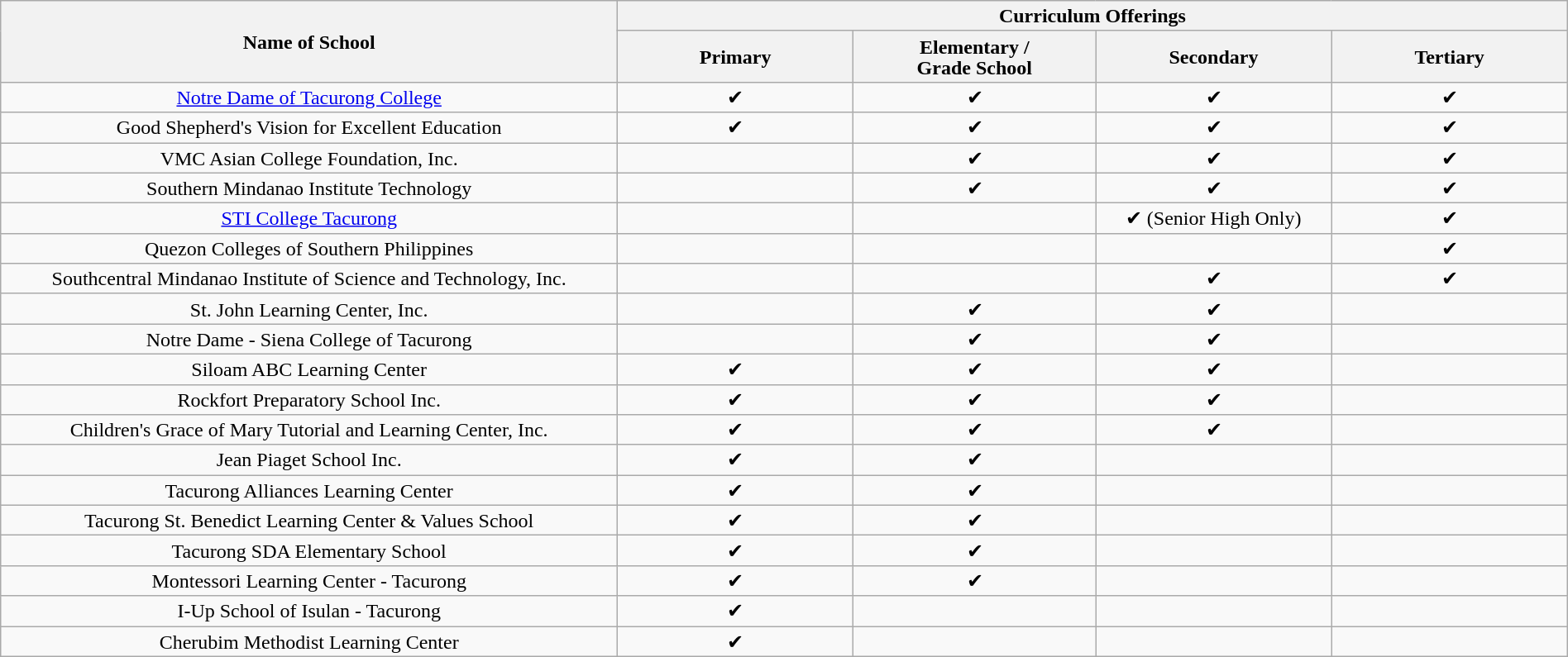<table class="wikitable" style="text-align:center; line-height:17px; width:100%">
<tr>
<th rowspan="2" scope="col" style="width:17%">Name of School</th>
<th colspan="4" scope="col" style="width:24%">Curriculum Offerings</th>
</tr>
<tr>
<th style="width:6.5%">Primary</th>
<th style="width:6.5%">Elementary /<br>Grade School</th>
<th style="width:6.5%">Secondary</th>
<th style="width:6.5%">Tertiary</th>
</tr>
<tr>
<td><a href='#'>Notre Dame of Tacurong College</a></td>
<td>✔</td>
<td>✔</td>
<td>✔</td>
<td>✔</td>
</tr>
<tr>
<td>Good Shepherd's Vision for Excellent Education</td>
<td>✔</td>
<td>✔</td>
<td>✔</td>
<td>✔</td>
</tr>
<tr>
<td>VMC Asian College Foundation, Inc.</td>
<td></td>
<td>✔</td>
<td>✔</td>
<td>✔</td>
</tr>
<tr>
<td>Southern Mindanao Institute Technology</td>
<td></td>
<td>✔</td>
<td>✔</td>
<td>✔</td>
</tr>
<tr>
<td><a href='#'>STI College Tacurong</a></td>
<td></td>
<td></td>
<td>✔ (Senior High Only)</td>
<td>✔</td>
</tr>
<tr>
<td>Quezon Colleges of Southern Philippines</td>
<td></td>
<td></td>
<td></td>
<td>✔</td>
</tr>
<tr>
<td>Southcentral Mindanao Institute of Science and Technology, Inc.</td>
<td></td>
<td></td>
<td>✔</td>
<td>✔</td>
</tr>
<tr>
<td>St. John Learning Center, Inc.</td>
<td></td>
<td>✔</td>
<td>✔</td>
<td></td>
</tr>
<tr>
<td>Notre Dame - Siena College of Tacurong</td>
<td></td>
<td>✔</td>
<td>✔</td>
<td></td>
</tr>
<tr>
<td>Siloam ABC Learning Center</td>
<td>✔</td>
<td>✔</td>
<td>✔</td>
<td></td>
</tr>
<tr>
<td>Rockfort Preparatory School Inc.</td>
<td>✔</td>
<td>✔</td>
<td>✔</td>
<td></td>
</tr>
<tr>
<td>Children's Grace of Mary Tutorial and Learning Center, Inc.</td>
<td>✔</td>
<td>✔</td>
<td>✔</td>
<td></td>
</tr>
<tr>
<td>Jean Piaget School Inc.</td>
<td>✔</td>
<td>✔</td>
<td></td>
<td></td>
</tr>
<tr>
<td>Tacurong Alliances Learning Center</td>
<td>✔</td>
<td>✔</td>
<td></td>
<td></td>
</tr>
<tr>
<td>Tacurong St. Benedict Learning Center & Values School</td>
<td>✔</td>
<td>✔</td>
<td></td>
<td></td>
</tr>
<tr>
<td>Tacurong SDA Elementary School</td>
<td>✔</td>
<td>✔</td>
<td></td>
<td></td>
</tr>
<tr>
<td>Montessori Learning Center  -  Tacurong</td>
<td>✔</td>
<td>✔</td>
<td></td>
<td></td>
</tr>
<tr>
<td>I-Up School of Isulan - Tacurong</td>
<td>✔</td>
<td></td>
<td></td>
<td></td>
</tr>
<tr>
<td>Cherubim Methodist Learning Center</td>
<td>✔</td>
<td></td>
<td></td>
<td></td>
</tr>
</table>
